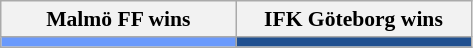<table class="wikitable" style="font-size:90%">
<tr>
<th width=150>Malmö FF wins</th>
<th width=150>IFK Göteborg wins</th>
</tr>
<tr>
<td bgcolor=#6A9AFC></td>
<td bgcolor=#205090></td>
</tr>
</table>
